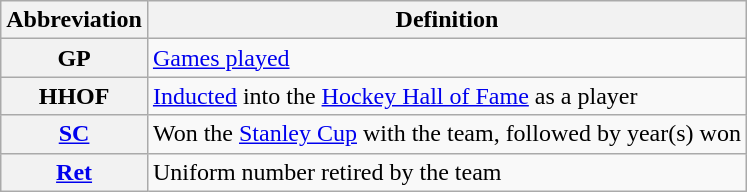<table class="wikitable">
<tr>
<th scope="col">Abbreviation</th>
<th scope="col">Definition</th>
</tr>
<tr>
<th scope="row">GP</th>
<td><a href='#'>Games played</a></td>
</tr>
<tr>
<th scope="row">HHOF</th>
<td><a href='#'>Inducted</a> into the <a href='#'>Hockey Hall of Fame</a> as a player</td>
</tr>
<tr>
<th scope="row"><a href='#'>SC</a></th>
<td>Won the <a href='#'>Stanley Cup</a> with the team, followed by year(s) won</td>
</tr>
<tr>
<th scope="col"><a href='#'>Ret</a></th>
<td>Uniform number retired by the team</td>
</tr>
</table>
